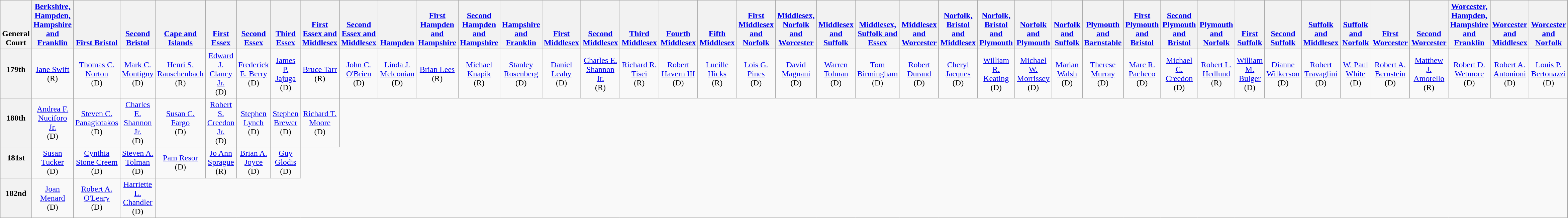<table class="wikitable" style="text-align:center">
<tr valign=bottom>
<th>General Court</th>
<th><a href='#'>Berkshire, Hampden, Hampshire and Franklin</a></th>
<th><a href='#'>First Bristol</a></th>
<th><a href='#'>Second Bristol</a></th>
<th><a href='#'>Cape and Islands</a></th>
<th><a href='#'>First Essex</a></th>
<th><a href='#'>Second Essex</a></th>
<th><a href='#'>Third Essex</a></th>
<th><a href='#'>First Essex and Middlesex</a></th>
<th><a href='#'>Second Essex and Middlesex</a></th>
<th><a href='#'>Hampden</a></th>
<th><a href='#'>First Hampden and Hampshire</a></th>
<th><a href='#'>Second Hampden and Hampshire</a></th>
<th><a href='#'>Hampshire and Franklin</a></th>
<th><a href='#'>First Middlesex</a></th>
<th><a href='#'>Second Middlesex</a></th>
<th><a href='#'>Third Middlesex</a></th>
<th><a href='#'>Fourth Middlesex</a></th>
<th><a href='#'>Fifth Middlesex</a></th>
<th><a href='#'>First Middlesex and Norfolk</a></th>
<th><a href='#'>Middlesex, Norfolk and Worcester</a></th>
<th><a href='#'>Middlesex and Suffolk</a></th>
<th><a href='#'>Middlesex, Suffolk and Essex</a></th>
<th><a href='#'>Middlesex and Worcester</a></th>
<th><a href='#'>Norfolk, Bristol and Middlesex</a></th>
<th><a href='#'>Norfolk, Bristol and Plymouth</a></th>
<th><a href='#'>Norfolk and Plymouth</a></th>
<th><a href='#'>Norfolk and Suffolk</a></th>
<th><a href='#'>Plymouth and Barnstable</a></th>
<th><a href='#'>First Plymouth and Bristol</a></th>
<th><a href='#'>Second Plymouth and Bristol</a></th>
<th><a href='#'>Plymouth and Norfolk</a></th>
<th><a href='#'>First Suffolk</a></th>
<th><a href='#'>Second Suffolk</a></th>
<th><a href='#'>Suffolk and Middlesex</a></th>
<th><a href='#'>Suffolk and Norfolk</a></th>
<th><a href='#'>First Worcester</a></th>
<th><a href='#'>Second Worcester</a></th>
<th><a href='#'>Worcester, Hampden, Hampshire and Franklin</a></th>
<th><a href='#'>Worcester and Middlesex</a></th>
<th><a href='#'>Worcester and Norfolk</a></th>
</tr>
<tr>
<th>179th<br><br></th>
<td><a href='#'>Jane Swift</a><br>(R)</td>
<td><a href='#'>Thomas C. Norton</a><br>(D)</td>
<td><a href='#'>Mark C. Montigny</a><br>(D)</td>
<td><a href='#'>Henri S. Rauschenbach</a><br>(R)</td>
<td><a href='#'>Edward J. Clancy Jr.</a><br>(D)</td>
<td><a href='#'>Frederick E. Berry</a><br>(D)</td>
<td><a href='#'>James P. Jajuga</a><br>(D)</td>
<td><a href='#'>Bruce Tarr</a><br>(R)</td>
<td><a href='#'>John C. O'Brien</a><br>(D)</td>
<td><a href='#'>Linda J. Melconian</a><br>(D)</td>
<td><a href='#'>Brian Lees</a><br>(R)</td>
<td><a href='#'>Michael Knapik</a><br>(R)</td>
<td><a href='#'>Stanley Rosenberg</a><br>(D)</td>
<td><a href='#'>Daniel Leahy</a><br>(D)</td>
<td><a href='#'>Charles E. Shannon Jr.</a><br>(R)</td>
<td><a href='#'>Richard R. Tisei</a><br>(R)</td>
<td><a href='#'>Robert Havern III</a><br>(D)</td>
<td><a href='#'>Lucille Hicks</a><br>(R)</td>
<td><a href='#'>Lois G. Pines</a><br>(D)</td>
<td><a href='#'>David Magnani</a><br>(D)</td>
<td><a href='#'>Warren Tolman</a><br>(D)</td>
<td><a href='#'>Tom Birmingham</a><br>(D)</td>
<td><a href='#'>Robert Durand</a><br>(D)</td>
<td><a href='#'>Cheryl Jacques</a><br>(D)</td>
<td><a href='#'>William R. Keating</a><br>(D)</td>
<td><a href='#'>Michael W. Morrissey</a><br>(D)</td>
<td><a href='#'>Marian Walsh</a><br>(D)</td>
<td><a href='#'>Therese Murray</a><br>(D)</td>
<td><a href='#'>Marc R. Pacheco</a><br>(D)</td>
<td><a href='#'>Michael C. Creedon</a><br>(D)</td>
<td><a href='#'>Robert L. Hedlund</a><br>(R)</td>
<td><a href='#'>William M. Bulger</a><br>(D)</td>
<td><a href='#'>Dianne Wilkerson</a><br>(D)</td>
<td><a href='#'>Robert Travaglini</a><br>(D)</td>
<td><a href='#'>W. Paul White</a><br>(D)</td>
<td><a href='#'>Robert A. Bernstein</a><br>(D)</td>
<td><a href='#'>Matthew J. Amorello</a><br>(R)</td>
<td><a href='#'>Robert D. Wetmore</a><br>(D)</td>
<td><a href='#'>Robert A. Antonioni</a><br>(D)</td>
<td><a href='#'>Louis P. Bertonazzi</a><br>(D)</td>
</tr>
<tr>
<th>180th<br><br></th>
<td><a href='#'>Andrea F. Nuciforo Jr.</a><br>(D)</td>
<td><a href='#'>Steven C. Panagiotakos</a><br>(D)</td>
<td><a href='#'>Charles E. Shannon Jr.</a><br>(D)</td>
<td><a href='#'>Susan C. Fargo</a><br>(D)</td>
<td><a href='#'>Robert S. Creedon Jr.</a><br>(D)</td>
<td><a href='#'>Stephen Lynch</a><br>(D)</td>
<td><a href='#'>Stephen Brewer</a><br>(D)</td>
<td><a href='#'>Richard T. Moore</a><br>(D)</td>
</tr>
<tr>
<th>181st<br><br></th>
<td><a href='#'>Susan Tucker</a><br>(D)</td>
<td><a href='#'>Cynthia Stone Creem</a><br>(D)</td>
<td><a href='#'>Steven A. Tolman</a><br>(D)</td>
<td><a href='#'>Pam Resor</a><br>(D)</td>
<td><a href='#'>Jo Ann Sprague</a><br>(R)</td>
<td><a href='#'>Brian A. Joyce</a><br>(D)</td>
<td><a href='#'>Guy Glodis</a><br>(D)</td>
</tr>
<tr>
<th>182nd<br><br></th>
<td><a href='#'>Joan Menard</a><br>(D)</td>
<td><a href='#'>Robert A. O'Leary</a><br>(D)</td>
<td><a href='#'>Harriette L. Chandler</a><br>(D)</td>
</tr>
</table>
